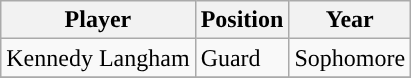<table class="wikitable" border="1">
<tr align=center>
<th>Player</th>
<th>Position</th>
<th>Year</th>
</tr>
<tr>
<td>Kennedy Langham</td>
<td>Guard</td>
<td>Sophomore</td>
</tr>
<tr>
</tr>
</table>
